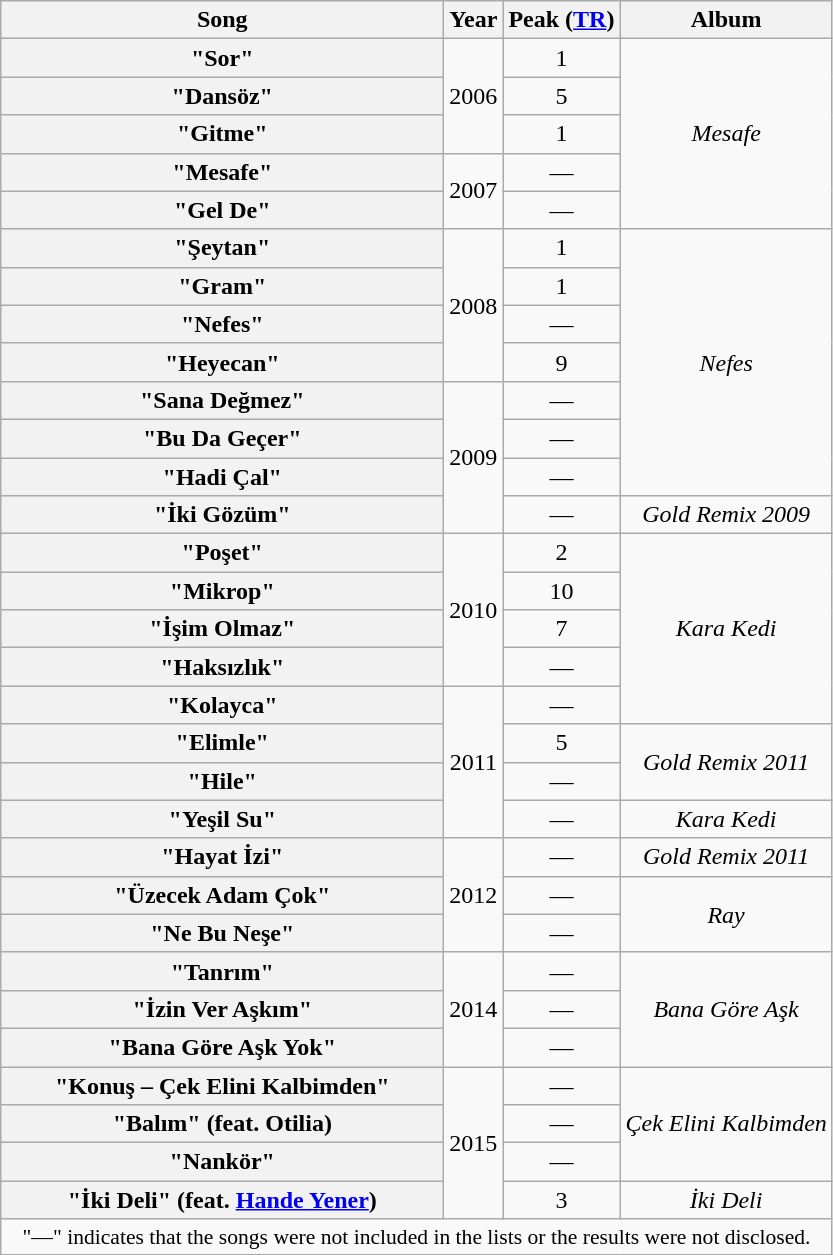<table class="wikitable plainrowheaders" style="text-align:center;">
<tr>
<th scope="col" style="width:18em;">Song</th>
<th scope="col">Year</th>
<th scope="col">Peak (<a href='#'>TR</a>)<br></th>
<th scope="col">Album</th>
</tr>
<tr>
<th scope="row">"Sor"</th>
<td rowspan="3">2006</td>
<td>1</td>
<td rowspan="5"><em>Mesafe</em></td>
</tr>
<tr>
<th scope="row">"Dansöz"</th>
<td>5</td>
</tr>
<tr>
<th scope="row">"Gitme"</th>
<td>1</td>
</tr>
<tr>
<th scope="row">"Mesafe"</th>
<td rowspan="2">2007</td>
<td>—</td>
</tr>
<tr>
<th scope="row">"Gel De"</th>
<td>—</td>
</tr>
<tr>
<th scope="row">"Şeytan"</th>
<td rowspan="4">2008</td>
<td>1</td>
<td rowspan="7"><em>Nefes</em></td>
</tr>
<tr>
<th scope="row">"Gram"</th>
<td>1</td>
</tr>
<tr>
<th scope="row">"Nefes"</th>
<td>—</td>
</tr>
<tr>
<th scope="row">"Heyecan"</th>
<td>9</td>
</tr>
<tr>
<th scope="row">"Sana Değmez"</th>
<td rowspan="4">2009</td>
<td>—</td>
</tr>
<tr>
<th scope="row">"Bu Da Geçer"</th>
<td>—</td>
</tr>
<tr>
<th scope="row">"Hadi Çal"</th>
<td>—</td>
</tr>
<tr>
<th scope="row">"İki Gözüm"</th>
<td>—</td>
<td><em>Gold Remix 2009</em></td>
</tr>
<tr>
<th scope="row">"Poşet"</th>
<td rowspan="4">2010</td>
<td>2</td>
<td rowspan="5"><em>Kara Kedi</em></td>
</tr>
<tr>
<th scope="row">"Mikrop"</th>
<td>10</td>
</tr>
<tr>
<th scope="row">"İşim Olmaz"</th>
<td>7</td>
</tr>
<tr>
<th scope="row">"Haksızlık"</th>
<td>—</td>
</tr>
<tr>
<th scope="row">"Kolayca"</th>
<td rowspan="4">2011</td>
<td>—</td>
</tr>
<tr>
<th scope="row">"Elimle"</th>
<td>5</td>
<td rowspan="2"><em>Gold Remix 2011</em></td>
</tr>
<tr>
<th scope="row">"Hile"</th>
<td>—</td>
</tr>
<tr>
<th scope="row">"Yeşil Su"</th>
<td>—</td>
<td><em>Kara Kedi</em></td>
</tr>
<tr>
<th scope="row">"Hayat İzi"</th>
<td rowspan="3">2012</td>
<td>—</td>
<td><em>Gold Remix 2011</em></td>
</tr>
<tr>
<th scope="row">"Üzecek Adam Çok"</th>
<td>—</td>
<td rowspan="2"><em>Ray</em></td>
</tr>
<tr>
<th scope="row">"Ne Bu Neşe"</th>
<td>—</td>
</tr>
<tr>
<th scope="row">"Tanrım"</th>
<td rowspan="3">2014</td>
<td>—</td>
<td rowspan="3"><em>Bana Göre Aşk</em></td>
</tr>
<tr>
<th scope="row">"İzin Ver Aşkım"</th>
<td>—</td>
</tr>
<tr>
<th scope="row">"Bana Göre Aşk Yok"</th>
<td>—</td>
</tr>
<tr>
<th scope="row">"Konuş – Çek Elini Kalbimden"</th>
<td rowspan="4">2015</td>
<td>—</td>
<td rowspan="3"><em>Çek Elini Kalbimden</em></td>
</tr>
<tr>
<th scope="row">"Balım" (feat. Otilia)</th>
<td>—</td>
</tr>
<tr>
<th scope="row">"Nankör"</th>
<td>—</td>
</tr>
<tr>
<th scope="row">"İki Deli" (feat. <a href='#'>Hande Yener</a>)</th>
<td>3</td>
<td><em>İki Deli</em></td>
</tr>
<tr>
<td colspan="5" style="font-size:90%">"—" indicates that the songs were not included in the lists or the results were not disclosed.</td>
</tr>
</table>
